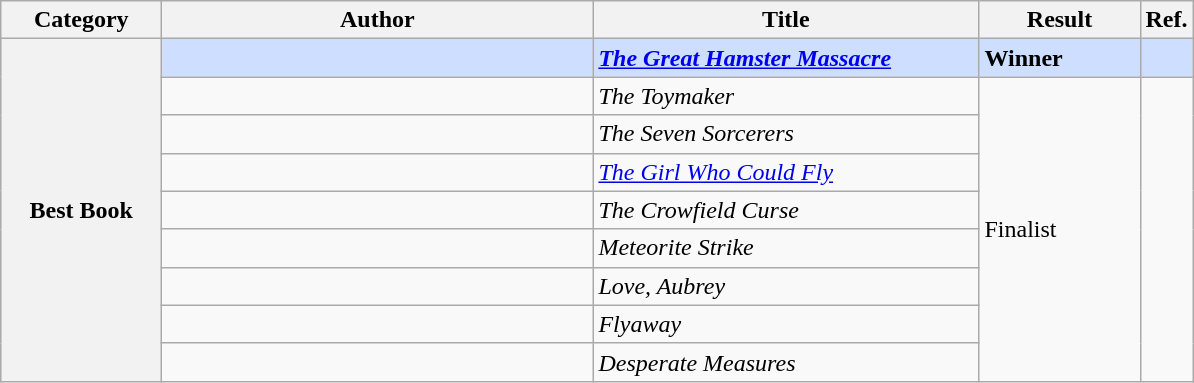<table class="wikitable sortable">
<tr>
<th style="width:100px">Category</th>
<th style="width:280px">Author</th>
<th style="width:250px">Title</th>
<th style="width:100px">Result</th>
<th style="width:20px">Ref.</th>
</tr>
<tr style="background:#cddeff">
<th rowspan="9">Best Book</th>
<td><strong></strong></td>
<td><strong><em><a href='#'>The Great Hamster Massacre</a></em></strong></td>
<td><strong>Winner</strong></td>
<td></td>
</tr>
<tr>
<td></td>
<td><em>The Toymaker</em></td>
<td rowspan="8">Finalist</td>
<td rowspan="8"></td>
</tr>
<tr>
<td></td>
<td><em>The Seven Sorcerers</em></td>
</tr>
<tr>
<td></td>
<td><em><a href='#'>The Girl Who Could Fly</a></em></td>
</tr>
<tr>
<td></td>
<td><em>The Crowfield Curse</em></td>
</tr>
<tr>
<td></td>
<td><em>Meteorite Strike</em></td>
</tr>
<tr>
<td></td>
<td><em>Love, Aubrey</em></td>
</tr>
<tr>
<td></td>
<td><em>Flyaway</em></td>
</tr>
<tr>
<td></td>
<td><em>Desperate Measures</em></td>
</tr>
</table>
